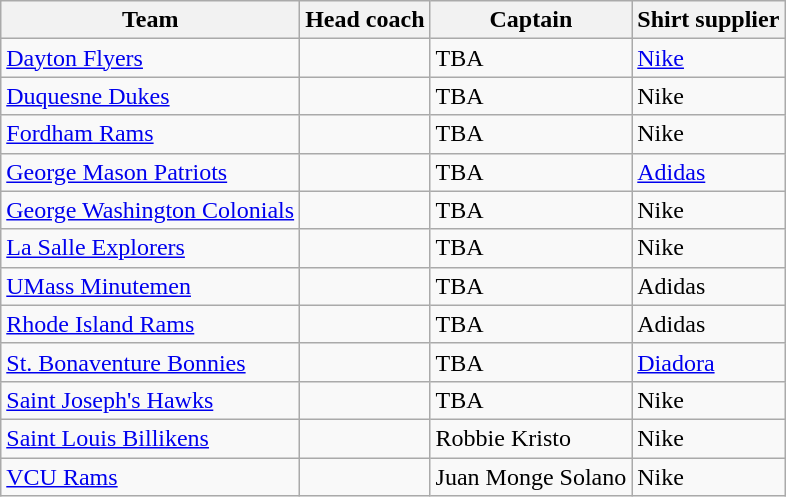<table class="wikitable sortable" style="text-align: left;">
<tr>
<th>Team</th>
<th>Head coach</th>
<th>Captain</th>
<th>Shirt supplier</th>
</tr>
<tr>
<td><a href='#'>Dayton Flyers</a></td>
<td> </td>
<td>TBA</td>
<td> <a href='#'>Nike</a></td>
</tr>
<tr>
<td><a href='#'>Duquesne Dukes</a></td>
<td> </td>
<td>TBA</td>
<td> Nike</td>
</tr>
<tr>
<td><a href='#'>Fordham Rams</a></td>
<td> </td>
<td>TBA</td>
<td> Nike</td>
</tr>
<tr>
<td><a href='#'>George Mason Patriots</a></td>
<td> </td>
<td>TBA</td>
<td> <a href='#'>Adidas</a></td>
</tr>
<tr>
<td><a href='#'>George Washington Colonials</a></td>
<td> </td>
<td>TBA</td>
<td> Nike</td>
</tr>
<tr>
<td><a href='#'>La Salle Explorers</a></td>
<td> </td>
<td>TBA</td>
<td> Nike</td>
</tr>
<tr>
<td><a href='#'>UMass Minutemen</a></td>
<td> </td>
<td>TBA</td>
<td> Adidas</td>
</tr>
<tr>
<td><a href='#'>Rhode Island Rams</a></td>
<td> </td>
<td>TBA</td>
<td> Adidas</td>
</tr>
<tr>
<td><a href='#'>St. Bonaventure Bonnies</a></td>
<td> </td>
<td>TBA</td>
<td> <a href='#'>Diadora</a></td>
</tr>
<tr>
<td><a href='#'>Saint Joseph's Hawks</a></td>
<td> </td>
<td>TBA</td>
<td> Nike</td>
</tr>
<tr>
<td><a href='#'>Saint Louis Billikens</a></td>
<td> </td>
<td> Robbie Kristo</td>
<td> Nike</td>
</tr>
<tr>
<td><a href='#'>VCU Rams</a></td>
<td> </td>
<td> Juan Monge Solano</td>
<td> Nike</td>
</tr>
</table>
